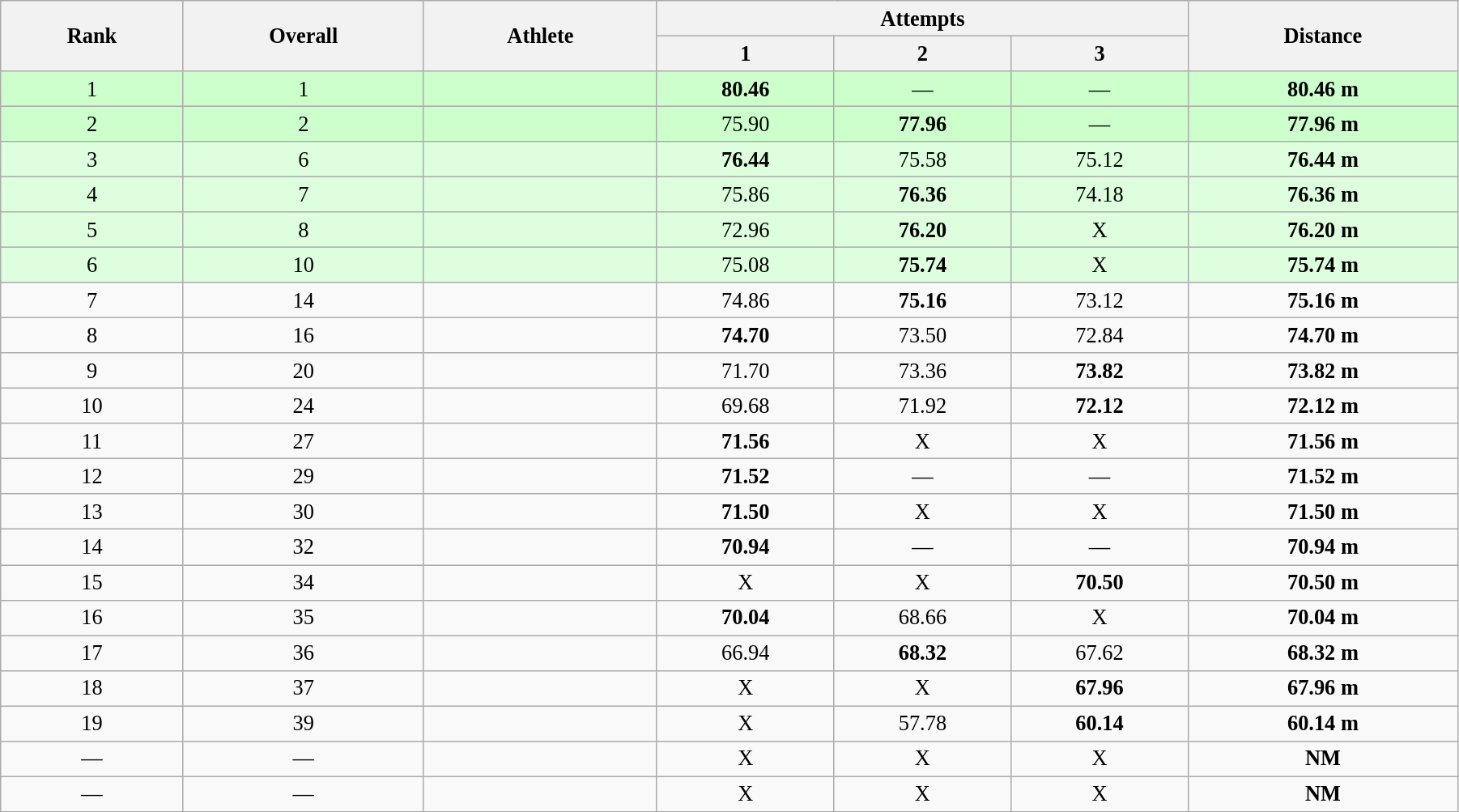<table class="wikitable" style=" text-align:center; font-size:110%;" width="95%">
<tr>
<th rowspan="2">Rank</th>
<th rowspan="2">Overall</th>
<th rowspan="2">Athlete</th>
<th colspan="3">Attempts</th>
<th rowspan="2">Distance</th>
</tr>
<tr>
<th>1</th>
<th>2</th>
<th>3</th>
</tr>
<tr style="background:#ccffcc;">
<td>1</td>
<td>1</td>
<td align=left></td>
<td><strong>80.46</strong></td>
<td>—</td>
<td>—</td>
<td><strong>80.46 m</strong></td>
</tr>
<tr style="background:#ccffcc;">
<td>2</td>
<td>2</td>
<td align=left></td>
<td>75.90</td>
<td><strong>77.96</strong></td>
<td>—</td>
<td><strong>77.96 m </strong></td>
</tr>
<tr style="background:#ddffdd;">
<td>3</td>
<td>6</td>
<td align=left></td>
<td><strong>76.44</strong></td>
<td>75.58</td>
<td>75.12</td>
<td><strong>76.44 m </strong></td>
</tr>
<tr style="background:#ddffdd;">
<td>4</td>
<td>7</td>
<td align=left></td>
<td>75.86</td>
<td><strong>76.36</strong></td>
<td>74.18</td>
<td><strong>76.36 m </strong></td>
</tr>
<tr style="background:#ddffdd;">
<td>5</td>
<td>8</td>
<td align=left></td>
<td>72.96</td>
<td><strong>76.20</strong></td>
<td>X</td>
<td><strong>76.20 m </strong></td>
</tr>
<tr style="background:#ddffdd;">
<td>6</td>
<td>10</td>
<td align=left></td>
<td>75.08</td>
<td><strong>75.74</strong></td>
<td>X</td>
<td><strong>75.74 m </strong></td>
</tr>
<tr>
<td>7</td>
<td>14</td>
<td align=left></td>
<td>74.86</td>
<td><strong>75.16</strong></td>
<td>73.12</td>
<td><strong>75.16 m </strong></td>
</tr>
<tr>
<td>8</td>
<td>16</td>
<td align=left></td>
<td><strong>74.70</strong></td>
<td>73.50</td>
<td>72.84</td>
<td><strong>74.70 m </strong></td>
</tr>
<tr>
<td>9</td>
<td>20</td>
<td align=left></td>
<td>71.70</td>
<td>73.36</td>
<td><strong>73.82</strong></td>
<td><strong>73.82 m </strong></td>
</tr>
<tr>
<td>10</td>
<td>24</td>
<td align=left></td>
<td>69.68</td>
<td>71.92</td>
<td><strong>72.12</strong></td>
<td><strong>72.12 m </strong></td>
</tr>
<tr>
<td>11</td>
<td>27</td>
<td align=left></td>
<td><strong>71.56</strong></td>
<td>X</td>
<td>X</td>
<td><strong>71.56 m </strong></td>
</tr>
<tr>
<td>12</td>
<td>29</td>
<td align=left></td>
<td><strong>71.52</strong></td>
<td>—</td>
<td>—</td>
<td><strong>71.52 m </strong></td>
</tr>
<tr>
<td>13</td>
<td>30</td>
<td align=left></td>
<td><strong>71.50</strong></td>
<td>X</td>
<td>X</td>
<td><strong>71.50 m </strong></td>
</tr>
<tr>
<td>14</td>
<td>32</td>
<td align=left></td>
<td><strong>70.94</strong></td>
<td>—</td>
<td>—</td>
<td><strong>70.94 m </strong></td>
</tr>
<tr>
<td>15</td>
<td>34</td>
<td align=left></td>
<td>X</td>
<td>X</td>
<td><strong>70.50</strong></td>
<td><strong>70.50 m </strong></td>
</tr>
<tr>
<td>16</td>
<td>35</td>
<td align=left></td>
<td><strong>70.04</strong></td>
<td>68.66</td>
<td>X</td>
<td><strong>70.04 m </strong></td>
</tr>
<tr>
<td>17</td>
<td>36</td>
<td align=left></td>
<td>66.94</td>
<td><strong>68.32</strong></td>
<td>67.62</td>
<td><strong>68.32 m </strong></td>
</tr>
<tr>
<td>18</td>
<td>37</td>
<td align=left></td>
<td>X</td>
<td>X</td>
<td><strong>67.96</strong></td>
<td><strong>67.96 m </strong></td>
</tr>
<tr>
<td>19</td>
<td>39</td>
<td align=left></td>
<td>X</td>
<td>57.78</td>
<td><strong>60.14</strong></td>
<td><strong>60.14 m </strong></td>
</tr>
<tr>
<td>—</td>
<td>—</td>
<td align=left></td>
<td>X</td>
<td>X</td>
<td>X</td>
<td><strong>NM </strong></td>
</tr>
<tr>
<td>—</td>
<td>—</td>
<td align=left></td>
<td>X</td>
<td>X</td>
<td>X</td>
<td><strong>NM </strong></td>
</tr>
</table>
